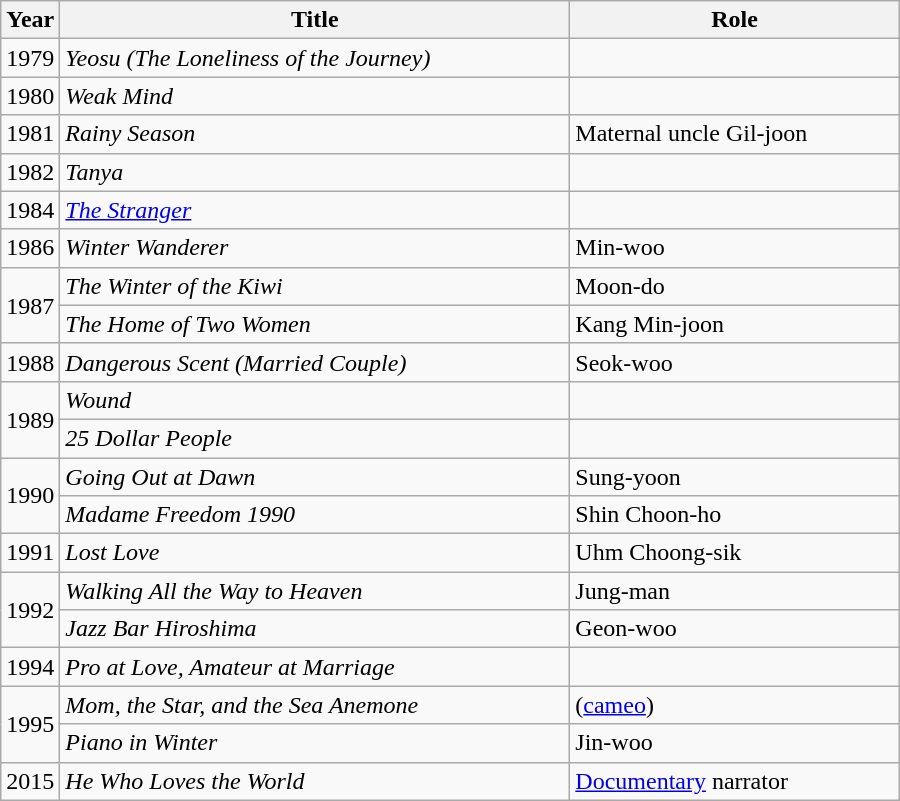<table class="wikitable" style="width:600px">
<tr>
<th width=10>Year</th>
<th>Title</th>
<th>Role</th>
</tr>
<tr>
<td>1979</td>
<td><em>Yeosu (The Loneliness of the Journey)</em></td>
<td></td>
</tr>
<tr>
<td>1980</td>
<td><em>Weak Mind</em></td>
<td></td>
</tr>
<tr>
<td>1981</td>
<td><em>Rainy Season</em></td>
<td>Maternal uncle Gil-joon</td>
</tr>
<tr>
<td>1982</td>
<td><em>Tanya</em></td>
<td></td>
</tr>
<tr>
<td>1984</td>
<td><em><a href='#'>The Stranger</a></em></td>
<td></td>
</tr>
<tr>
<td>1986</td>
<td><em>Winter Wanderer</em></td>
<td>Min-woo</td>
</tr>
<tr>
<td rowspan=2>1987</td>
<td><em>The Winter of the Kiwi</em></td>
<td>Moon-do</td>
</tr>
<tr>
<td><em>The Home of Two Women</em></td>
<td>Kang Min-joon</td>
</tr>
<tr>
<td>1988</td>
<td><em>Dangerous Scent (Married Couple)</em></td>
<td>Seok-woo</td>
</tr>
<tr>
<td rowspan=2>1989</td>
<td><em>Wound</em></td>
<td></td>
</tr>
<tr>
<td><em>25 Dollar People</em></td>
<td></td>
</tr>
<tr>
<td rowspan=2>1990</td>
<td><em>Going Out at Dawn</em></td>
<td>Sung-yoon</td>
</tr>
<tr>
<td><em>Madame Freedom 1990</em></td>
<td>Shin Choon-ho</td>
</tr>
<tr>
<td>1991</td>
<td><em>Lost Love</em></td>
<td>Uhm Choong-sik</td>
</tr>
<tr>
<td rowspan=2>1992</td>
<td><em>Walking All the Way to Heaven</em></td>
<td>Jung-man</td>
</tr>
<tr>
<td><em>Jazz Bar Hiroshima</em></td>
<td>Geon-woo</td>
</tr>
<tr>
<td>1994</td>
<td><em>Pro at Love, Amateur at Marriage</em></td>
<td></td>
</tr>
<tr>
<td rowspan=2>1995</td>
<td><em>Mom, the Star, and the Sea Anemone</em></td>
<td>(<a href='#'>cameo</a>)</td>
</tr>
<tr>
<td><em>Piano in Winter</em></td>
<td>Jin-woo</td>
</tr>
<tr>
<td>2015</td>
<td><em>He Who Loves the World</em></td>
<td><a href='#'>Documentary</a> narrator</td>
</tr>
</table>
